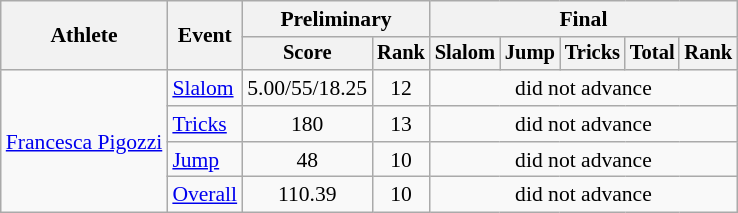<table class=wikitable style=font-size:90%;text-align:center>
<tr>
<th rowspan=2>Athlete</th>
<th rowspan=2>Event</th>
<th colspan=2>Preliminary</th>
<th colspan=5>Final</th>
</tr>
<tr style=font-size:95%>
<th>Score</th>
<th>Rank</th>
<th>Slalom</th>
<th>Jump</th>
<th>Tricks</th>
<th>Total</th>
<th>Rank</th>
</tr>
<tr style="text-align:center">
<td style="text-align:left" rowspan=4><a href='#'>Francesca Pigozzi</a></td>
<td style="text-align:left"><a href='#'>Slalom</a></td>
<td>5.00/55/18.25</td>
<td>12</td>
<td colspan=5>did not advance</td>
</tr>
<tr style="text-align:center">
<td style="text-align:left"><a href='#'>Tricks</a></td>
<td>180</td>
<td>13</td>
<td colspan=5>did not advance</td>
</tr>
<tr style="text-align:center">
<td style="text-align:left"><a href='#'>Jump</a></td>
<td>48</td>
<td>10</td>
<td colspan=5>did not advance</td>
</tr>
<tr style="text-align:center">
<td style="text-align:left"><a href='#'>Overall</a></td>
<td>110.39</td>
<td>10</td>
<td colspan=5>did not advance</td>
</tr>
</table>
